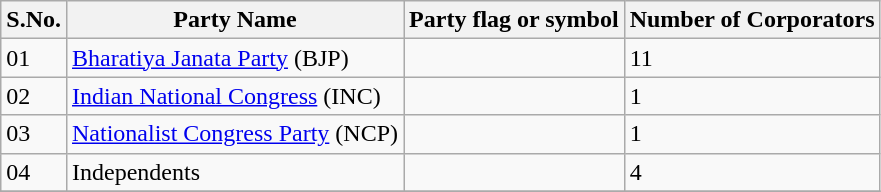<table class="sortable wikitable">
<tr>
<th>S.No.</th>
<th>Party Name</th>
<th>Party flag or symbol</th>
<th>Number of Corporators</th>
</tr>
<tr>
<td>01</td>
<td><a href='#'>Bharatiya Janata Party</a> (BJP)</td>
<td></td>
<td>11</td>
</tr>
<tr>
<td>02</td>
<td><a href='#'>Indian National Congress</a> (INC)</td>
<td></td>
<td>1</td>
</tr>
<tr>
<td>03</td>
<td><a href='#'>Nationalist Congress Party</a> (NCP)</td>
<td></td>
<td>1</td>
</tr>
<tr>
<td>04</td>
<td>Independents</td>
<td></td>
<td>4</td>
</tr>
<tr>
</tr>
</table>
